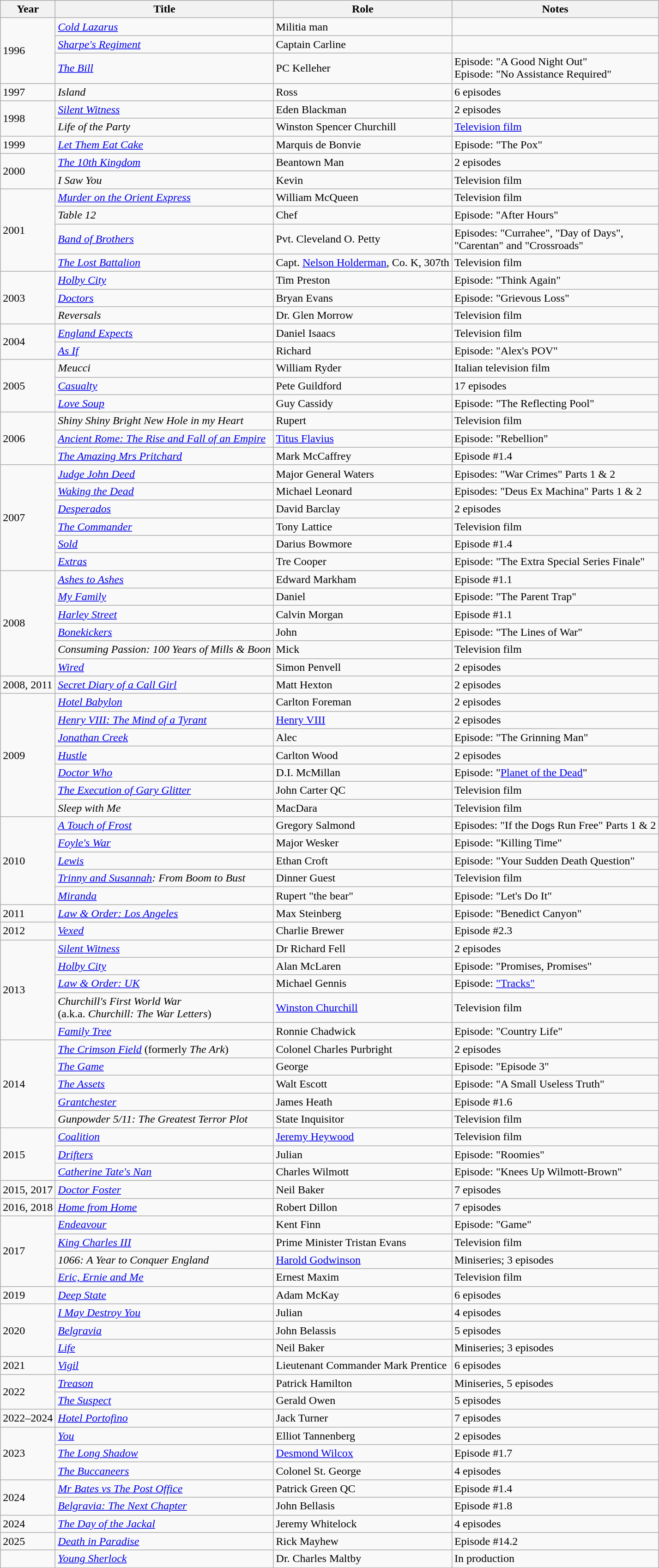<table class="wikitable sortable">
<tr>
<th>Year</th>
<th>Title</th>
<th>Role</th>
<th class="unsortable">Notes</th>
</tr>
<tr>
<td rowspan="3">1996</td>
<td><em><a href='#'>Cold Lazarus</a></em></td>
<td>Militia man</td>
<td></td>
</tr>
<tr>
<td><em><a href='#'>Sharpe's Regiment</a></em></td>
<td>Captain Carline</td>
<td></td>
</tr>
<tr>
<td><em><a href='#'>The Bill</a></em></td>
<td>PC Kelleher</td>
<td>Episode: "A Good Night Out"<br>Episode: "No Assistance Required"</td>
</tr>
<tr>
<td>1997</td>
<td><em>Island</em></td>
<td>Ross</td>
<td>6 episodes</td>
</tr>
<tr>
<td rowspan="2">1998</td>
<td><em><a href='#'>Silent Witness</a></em></td>
<td>Eden Blackman</td>
<td>2 episodes</td>
</tr>
<tr>
<td><em>Life of the Party</em></td>
<td>Winston Spencer Churchill</td>
<td><a href='#'>Television film</a></td>
</tr>
<tr>
<td>1999</td>
<td><em><a href='#'>Let Them Eat Cake</a></em></td>
<td>Marquis de Bonvie</td>
<td>Episode: "The Pox"</td>
</tr>
<tr>
<td rowspan="2">2000</td>
<td><em><a href='#'>The 10th Kingdom</a></em></td>
<td>Beantown Man</td>
<td>2 episodes</td>
</tr>
<tr>
<td><em>I Saw You</em></td>
<td>Kevin</td>
<td>Television film</td>
</tr>
<tr>
<td rowspan="4">2001</td>
<td><em><a href='#'>Murder on the Orient Express</a></em></td>
<td>William McQueen</td>
<td>Television film</td>
</tr>
<tr>
<td><em>Table 12</em></td>
<td>Chef</td>
<td>Episode: "After Hours"</td>
</tr>
<tr>
<td><em><a href='#'>Band of Brothers</a></em></td>
<td>Pvt. Cleveland O. Petty</td>
<td>Episodes: "Currahee", "Day of Days",<br>"Carentan" and "Crossroads"</td>
</tr>
<tr>
<td><em><a href='#'>The Lost Battalion</a></em></td>
<td>Capt. <a href='#'>Nelson Holderman</a>, Co. K, 307th</td>
<td>Television film</td>
</tr>
<tr>
<td rowspan="3">2003</td>
<td><em><a href='#'>Holby City</a></em></td>
<td>Tim Preston</td>
<td>Episode: "Think Again"</td>
</tr>
<tr>
<td><em><a href='#'>Doctors</a></em></td>
<td>Bryan Evans</td>
<td>Episode: "Grievous Loss"</td>
</tr>
<tr>
<td><em>Reversals</em></td>
<td>Dr. Glen Morrow</td>
<td>Television film</td>
</tr>
<tr>
<td rowspan="2">2004</td>
<td><em><a href='#'>England Expects</a></em></td>
<td>Daniel Isaacs</td>
<td>Television film</td>
</tr>
<tr>
<td><em><a href='#'>As If</a></em></td>
<td>Richard</td>
<td>Episode: "Alex's POV"</td>
</tr>
<tr>
<td rowspan="3">2005</td>
<td><em>Meucci</em></td>
<td>William Ryder</td>
<td>Italian television film</td>
</tr>
<tr>
<td><em><a href='#'>Casualty</a></em></td>
<td>Pete Guildford</td>
<td>17 episodes</td>
</tr>
<tr>
<td><em><a href='#'>Love Soup</a></em></td>
<td>Guy Cassidy</td>
<td>Episode: "The Reflecting Pool"</td>
</tr>
<tr>
<td rowspan="3">2006</td>
<td><em>Shiny Shiny Bright New Hole in my Heart</em></td>
<td>Rupert</td>
<td>Television film</td>
</tr>
<tr>
<td><em><a href='#'>Ancient Rome: The Rise and Fall of an Empire</a></em></td>
<td><a href='#'>Titus Flavius</a></td>
<td>Episode: "Rebellion"</td>
</tr>
<tr>
<td><em><a href='#'>The Amazing Mrs Pritchard</a></em></td>
<td>Mark McCaffrey</td>
<td>Episode #1.4</td>
</tr>
<tr>
<td rowspan="6">2007</td>
<td><em><a href='#'>Judge John Deed</a></em></td>
<td>Major General Waters</td>
<td>Episodes: "War Crimes" Parts 1 & 2</td>
</tr>
<tr>
<td><em><a href='#'>Waking the Dead</a></em></td>
<td>Michael Leonard</td>
<td>Episodes: "Deus Ex Machina" Parts 1 & 2</td>
</tr>
<tr>
<td><em><a href='#'>Desperados</a></em></td>
<td>David Barclay</td>
<td>2 episodes</td>
</tr>
<tr>
<td><em><a href='#'>The Commander</a></em></td>
<td>Tony Lattice</td>
<td>Television film</td>
</tr>
<tr>
<td><em><a href='#'>Sold</a></em></td>
<td>Darius Bowmore</td>
<td>Episode #1.4</td>
</tr>
<tr>
<td><em><a href='#'>Extras</a></em></td>
<td>Tre Cooper</td>
<td>Episode: "The Extra Special Series Finale"</td>
</tr>
<tr>
<td rowspan="6">2008</td>
<td><em><a href='#'>Ashes to Ashes</a></em></td>
<td>Edward Markham</td>
<td>Episode #1.1</td>
</tr>
<tr>
<td><em><a href='#'>My Family</a></em></td>
<td>Daniel</td>
<td>Episode: "The Parent Trap"</td>
</tr>
<tr>
<td><em><a href='#'>Harley Street</a></em></td>
<td>Calvin Morgan</td>
<td>Episode #1.1</td>
</tr>
<tr>
<td><em><a href='#'>Bonekickers</a></em></td>
<td>John</td>
<td>Episode: "The Lines of War"</td>
</tr>
<tr>
<td><em>Consuming Passion: 100 Years of Mills & Boon</em></td>
<td>Mick</td>
<td>Television film</td>
</tr>
<tr>
<td><em><a href='#'>Wired</a></em></td>
<td>Simon Penvell</td>
<td>2 episodes</td>
</tr>
<tr>
<td>2008, 2011</td>
<td><em><a href='#'>Secret Diary of a Call Girl</a></em></td>
<td>Matt Hexton</td>
<td>2 episodes</td>
</tr>
<tr>
<td rowspan="7">2009</td>
<td><em><a href='#'>Hotel Babylon</a></em></td>
<td>Carlton Foreman</td>
<td>2 episodes</td>
</tr>
<tr>
<td><em><a href='#'>Henry VIII: The Mind of a Tyrant</a></em></td>
<td><a href='#'>Henry VIII</a></td>
<td>2 episodes</td>
</tr>
<tr>
<td><em><a href='#'>Jonathan Creek</a></em></td>
<td>Alec</td>
<td>Episode: "The Grinning Man"</td>
</tr>
<tr>
<td><em><a href='#'>Hustle</a></em></td>
<td>Carlton Wood</td>
<td>2 episodes</td>
</tr>
<tr>
<td><em><a href='#'>Doctor Who</a></em></td>
<td>D.I. McMillan</td>
<td>Episode: "<a href='#'>Planet of the Dead</a>"</td>
</tr>
<tr>
<td><em><a href='#'>The Execution of Gary Glitter</a></em></td>
<td>John Carter QC</td>
<td>Television film</td>
</tr>
<tr>
<td><em>Sleep with Me</em></td>
<td>MacDara</td>
<td>Television film</td>
</tr>
<tr>
<td rowspan="5">2010</td>
<td><em><a href='#'>A Touch of Frost</a></em></td>
<td>Gregory Salmond</td>
<td>Episodes: "If the Dogs Run Free" Parts 1 & 2</td>
</tr>
<tr>
<td><em><a href='#'>Foyle's War</a></em></td>
<td>Major Wesker</td>
<td>Episode: "Killing Time"</td>
</tr>
<tr>
<td><em><a href='#'>Lewis</a></em></td>
<td>Ethan Croft</td>
<td>Episode: "Your Sudden Death Question"</td>
</tr>
<tr>
<td><em><a href='#'>Trinny and Susannah</a>: From Boom to Bust</em></td>
<td>Dinner Guest</td>
<td>Television film</td>
</tr>
<tr>
<td><em><a href='#'>Miranda</a></em></td>
<td>Rupert "the bear"</td>
<td>Episode: "Let's Do It"</td>
</tr>
<tr>
<td>2011</td>
<td><em><a href='#'>Law & Order: Los Angeles</a></em></td>
<td>Max Steinberg</td>
<td>Episode: "Benedict Canyon"</td>
</tr>
<tr>
<td>2012</td>
<td><em><a href='#'>Vexed</a></em></td>
<td>Charlie Brewer</td>
<td>Episode #2.3</td>
</tr>
<tr>
<td rowspan="5">2013</td>
<td><em><a href='#'>Silent Witness</a></em></td>
<td>Dr Richard Fell</td>
<td>2 episodes</td>
</tr>
<tr>
<td><em><a href='#'>Holby City</a></em></td>
<td>Alan McLaren</td>
<td>Episode: "Promises, Promises"</td>
</tr>
<tr>
<td><em><a href='#'>Law & Order: UK</a></em></td>
<td>Michael Gennis</td>
<td>Episode: <a href='#'>"Tracks"</a></td>
</tr>
<tr>
<td><em>Churchill's First World War</em><br>(a.k.a. <em>Churchill: The War Letters</em>)</td>
<td><a href='#'>Winston Churchill</a></td>
<td>Television film</td>
</tr>
<tr>
<td><em><a href='#'>Family Tree</a></em></td>
<td>Ronnie Chadwick</td>
<td>Episode: "Country Life"</td>
</tr>
<tr>
<td rowspan="5">2014</td>
<td><em><a href='#'>The Crimson Field</a></em> (formerly <em>The Ark</em>)</td>
<td>Colonel Charles Purbright</td>
<td>2 episodes</td>
</tr>
<tr>
<td><em><a href='#'>The Game</a></em></td>
<td>George</td>
<td>Episode: "Episode 3"</td>
</tr>
<tr>
<td><em><a href='#'>The Assets</a></em></td>
<td>Walt Escott</td>
<td>Episode: "A Small Useless Truth"</td>
</tr>
<tr>
<td><em><a href='#'>Grantchester</a></em></td>
<td>James Heath</td>
<td>Episode #1.6</td>
</tr>
<tr>
<td><em>Gunpowder 5/11: The Greatest Terror Plot</em></td>
<td>State Inquisitor</td>
<td>Television film</td>
</tr>
<tr>
<td rowspan="3">2015</td>
<td><em><a href='#'>Coalition</a></em></td>
<td><a href='#'>Jeremy Heywood</a></td>
<td>Television film</td>
</tr>
<tr>
<td><em><a href='#'>Drifters</a></em></td>
<td>Julian</td>
<td>Episode: "Roomies"</td>
</tr>
<tr>
<td><em><a href='#'>Catherine Tate's Nan</a></em></td>
<td>Charles Wilmott</td>
<td>Episode: "Knees Up Wilmott-Brown"</td>
</tr>
<tr>
<td>2015, 2017</td>
<td><em><a href='#'>Doctor Foster</a></em></td>
<td>Neil Baker</td>
<td>7 episodes</td>
</tr>
<tr>
<td>2016, 2018</td>
<td><em><a href='#'>Home from Home</a></em></td>
<td>Robert Dillon</td>
<td>7 episodes</td>
</tr>
<tr>
<td rowspan="4">2017</td>
<td><em><a href='#'>Endeavour</a></em></td>
<td>Kent Finn</td>
<td>Episode: "Game"</td>
</tr>
<tr>
<td><em><a href='#'>King Charles III</a></em></td>
<td>Prime Minister Tristan Evans</td>
<td>Television film</td>
</tr>
<tr>
<td><em>1066: A Year to Conquer England</em></td>
<td><a href='#'>Harold Godwinson</a></td>
<td>Miniseries; 3 episodes</td>
</tr>
<tr>
<td><em><a href='#'>Eric, Ernie and Me</a></em></td>
<td>Ernest Maxim</td>
<td>Television film</td>
</tr>
<tr>
<td>2019</td>
<td><em><a href='#'>Deep State</a></em></td>
<td>Adam McKay</td>
<td>6 episodes</td>
</tr>
<tr>
<td rowspan="3">2020</td>
<td><em><a href='#'>I May Destroy You</a></em></td>
<td>Julian</td>
<td>4 episodes</td>
</tr>
<tr>
<td><em><a href='#'>Belgravia</a></em></td>
<td>John Belassis</td>
<td>5 episodes</td>
</tr>
<tr>
<td><em><a href='#'>Life</a></em></td>
<td>Neil Baker</td>
<td>Miniseries; 3 episodes</td>
</tr>
<tr>
<td>2021</td>
<td><em><a href='#'>Vigil</a></em></td>
<td>Lieutenant Commander Mark Prentice</td>
<td>6 episodes</td>
</tr>
<tr>
<td rowspan="2">2022</td>
<td><em><a href='#'>Treason</a></em></td>
<td>Patrick Hamilton</td>
<td>Miniseries, 5 episodes</td>
</tr>
<tr>
<td><em><a href='#'>The Suspect</a></em></td>
<td>Gerald Owen</td>
<td>5 episodes</td>
</tr>
<tr>
<td>2022–2024</td>
<td><em><a href='#'>Hotel Portofino</a></em></td>
<td>Jack Turner</td>
<td>7 episodes</td>
</tr>
<tr>
<td rowspan="3">2023</td>
<td><em><a href='#'>You</a></em></td>
<td>Elliot Tannenberg</td>
<td>2 episodes</td>
</tr>
<tr>
<td><em><a href='#'>The Long Shadow</a></em></td>
<td><a href='#'>Desmond Wilcox</a></td>
<td>Episode #1.7</td>
</tr>
<tr>
<td><em><a href='#'>The Buccaneers</a></em></td>
<td>Colonel St. George</td>
<td>4 episodes</td>
</tr>
<tr>
<td rowspan="2">2024</td>
<td><em><a href='#'>Mr Bates vs The Post Office</a></em></td>
<td>Patrick Green QC</td>
<td>Episode #1.4</td>
</tr>
<tr>
<td><em><a href='#'>Belgravia: The Next Chapter</a></em></td>
<td>John Bellasis</td>
<td>Episode #1.8</td>
</tr>
<tr>
<td>2024</td>
<td><em><a href='#'>The Day of the Jackal</a></em></td>
<td>Jeremy Whitelock</td>
<td>4 episodes</td>
</tr>
<tr>
<td>2025</td>
<td><em><a href='#'>Death in Paradise</a></em></td>
<td>Rick Mayhew</td>
<td>Episode #14.2</td>
</tr>
<tr>
<td></td>
<td><em><a href='#'>Young Sherlock</a></em></td>
<td>Dr. Charles Maltby</td>
<td>In production</td>
</tr>
</table>
